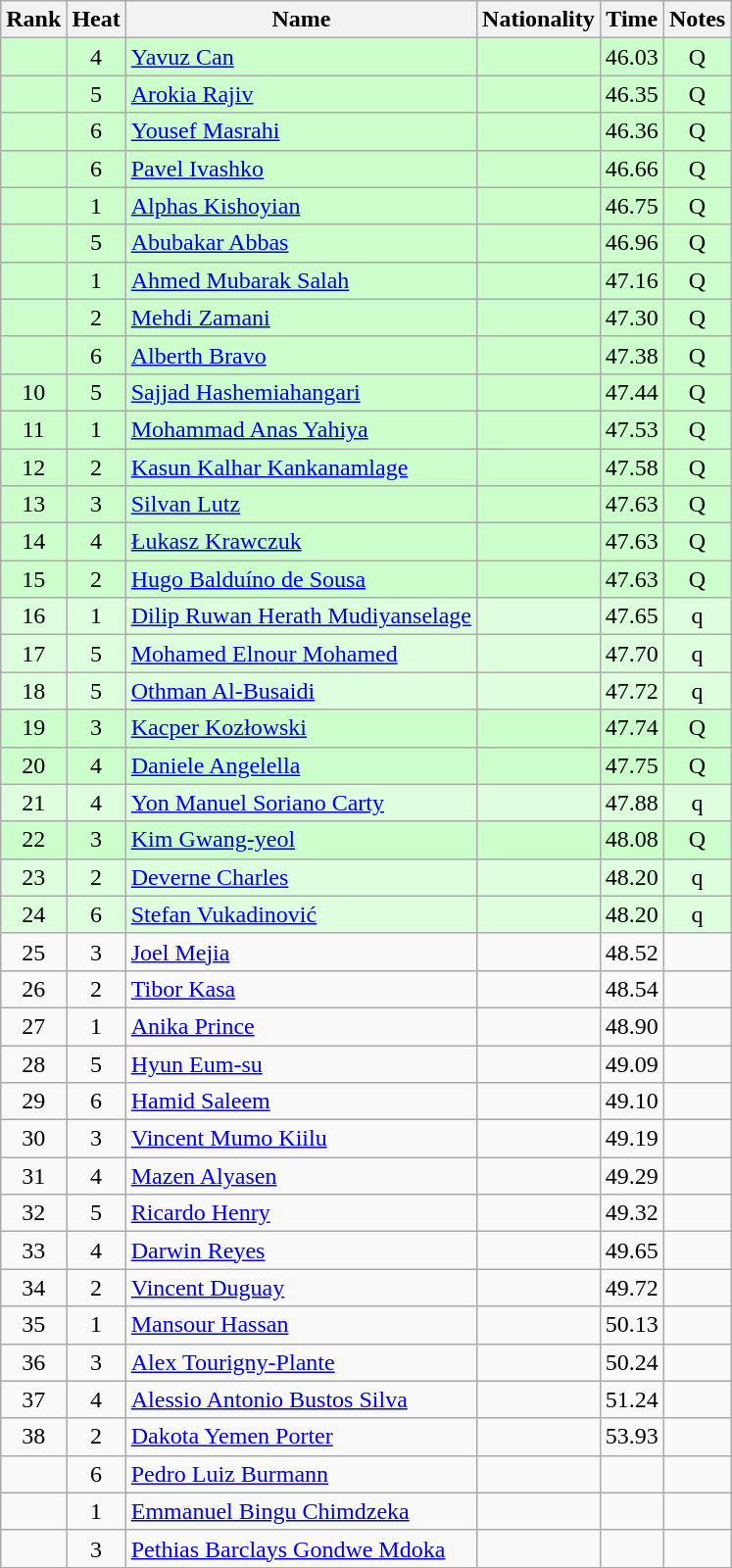<table class="wikitable sortable" style="text-align:center">
<tr>
<th>Rank</th>
<th>Heat</th>
<th>Name</th>
<th>Nationality</th>
<th>Time</th>
<th>Notes</th>
</tr>
<tr bgcolor=ccffcc>
<td></td>
<td>4</td>
<td align=left><a href='#'>Yavuz Can</a></td>
<td align=left></td>
<td>46.03</td>
<td>Q</td>
</tr>
<tr bgcolor=ccffcc>
<td></td>
<td>5</td>
<td align=left><a href='#'>Arokia Rajiv</a></td>
<td align=left></td>
<td>46.35</td>
<td>Q</td>
</tr>
<tr bgcolor=ccffcc>
<td></td>
<td>6</td>
<td align=left><a href='#'>Yousef Masrahi</a></td>
<td align=left></td>
<td>46.36</td>
<td>Q</td>
</tr>
<tr bgcolor=ccffcc>
<td></td>
<td>6</td>
<td align=left><a href='#'>Pavel Ivashko</a></td>
<td align=left></td>
<td>46.66</td>
<td>Q</td>
</tr>
<tr bgcolor=ccffcc>
<td></td>
<td>1</td>
<td align=left><a href='#'>Alphas Kishoyian</a></td>
<td align=left></td>
<td>46.75</td>
<td>Q</td>
</tr>
<tr bgcolor=ccffcc>
<td></td>
<td>5</td>
<td align=left><a href='#'>Abubakar Abbas</a></td>
<td align=left></td>
<td>46.96</td>
<td>Q</td>
</tr>
<tr bgcolor=ccffcc>
<td></td>
<td>1</td>
<td align=left><a href='#'>Ahmed Mubarak Salah</a></td>
<td align=left></td>
<td>47.16</td>
<td>Q</td>
</tr>
<tr bgcolor=ccffcc>
<td></td>
<td>2</td>
<td align=left><a href='#'>Mehdi Zamani</a></td>
<td align=left></td>
<td>47.30</td>
<td>Q</td>
</tr>
<tr bgcolor=ccffcc>
<td></td>
<td>6</td>
<td align=left><a href='#'>Alberth Bravo</a></td>
<td align=left></td>
<td>47.38</td>
<td>Q</td>
</tr>
<tr bgcolor=ccffcc>
<td>10</td>
<td>5</td>
<td align=left><a href='#'>Sajjad Hashemiahangari</a></td>
<td align=left></td>
<td>47.44</td>
<td>Q</td>
</tr>
<tr bgcolor=ccffcc>
<td>11</td>
<td>1</td>
<td align=left><a href='#'>Mohammad Anas Yahiya</a></td>
<td align=left></td>
<td>47.53</td>
<td>Q</td>
</tr>
<tr bgcolor=ccffcc>
<td>12</td>
<td>2</td>
<td align=left><a href='#'>Kasun Kalhar Kankanamlage</a></td>
<td align=left></td>
<td>47.58</td>
<td>Q</td>
</tr>
<tr bgcolor=ccffcc>
<td>13</td>
<td>3</td>
<td align=left><a href='#'>Silvan Lutz</a></td>
<td align=left></td>
<td>47.63</td>
<td>Q</td>
</tr>
<tr bgcolor=ccffcc>
<td>14</td>
<td>4</td>
<td align=left><a href='#'>Łukasz Krawczuk</a></td>
<td align=left></td>
<td>47.63</td>
<td>Q</td>
</tr>
<tr bgcolor=ccffcc>
<td>15</td>
<td>2</td>
<td align=left><a href='#'>Hugo Balduíno de Sousa</a></td>
<td align=left></td>
<td>47.63</td>
<td>Q</td>
</tr>
<tr bgcolor=ddffdd>
<td>16</td>
<td>1</td>
<td align=left><a href='#'>Dilip Ruwan Herath Mudiyanselage</a></td>
<td align=left></td>
<td>47.65</td>
<td>q</td>
</tr>
<tr bgcolor=ddffdd>
<td>17</td>
<td>5</td>
<td align=left><a href='#'>Mohamed Elnour Mohamed</a></td>
<td align=left></td>
<td>47.70</td>
<td>q</td>
</tr>
<tr bgcolor=ddffdd>
<td>18</td>
<td>5</td>
<td align=left><a href='#'>Othman Al-Busaidi</a></td>
<td align=left></td>
<td>47.72</td>
<td>q</td>
</tr>
<tr bgcolor=ccffcc>
<td>19</td>
<td>3</td>
<td align=left><a href='#'>Kacper Kozłowski</a></td>
<td align=left></td>
<td>47.74</td>
<td>Q</td>
</tr>
<tr bgcolor=ccffcc>
<td>20</td>
<td>4</td>
<td align=left><a href='#'>Daniele Angelella</a></td>
<td align=left></td>
<td>47.75</td>
<td>Q</td>
</tr>
<tr bgcolor=ddffdd>
<td>21</td>
<td>4</td>
<td align=left><a href='#'>Yon Manuel Soriano Carty</a></td>
<td align=left></td>
<td>47.88</td>
<td>q</td>
</tr>
<tr bgcolor=ccffcc>
<td>22</td>
<td>3</td>
<td align=left><a href='#'>Kim Gwang-yeol</a></td>
<td align=left></td>
<td>48.08</td>
<td>Q</td>
</tr>
<tr bgcolor=ddffdd>
<td>23</td>
<td>2</td>
<td align=left><a href='#'>Deverne Charles</a></td>
<td align=left></td>
<td>48.20</td>
<td>q</td>
</tr>
<tr bgcolor=ddffdd>
<td>24</td>
<td>6</td>
<td align=left><a href='#'>Stefan Vukadinović</a></td>
<td align=left></td>
<td>48.20</td>
<td>q</td>
</tr>
<tr>
<td>25</td>
<td>3</td>
<td align=left><a href='#'>Joel Mejia</a></td>
<td align=left></td>
<td>48.52</td>
<td></td>
</tr>
<tr>
<td>26</td>
<td>2</td>
<td align=left><a href='#'>Tibor Kasa</a></td>
<td align=left></td>
<td>48.54</td>
<td></td>
</tr>
<tr>
<td>27</td>
<td>1</td>
<td align=left><a href='#'>Anika Prince</a></td>
<td align=left></td>
<td>48.90</td>
<td></td>
</tr>
<tr>
<td>28</td>
<td>5</td>
<td align=left><a href='#'>Hyun Eum-su</a></td>
<td align=left></td>
<td>49.09</td>
<td></td>
</tr>
<tr>
<td>29</td>
<td>6</td>
<td align=left><a href='#'>Hamid Saleem</a></td>
<td align=left></td>
<td>49.10</td>
<td></td>
</tr>
<tr>
<td>30</td>
<td>3</td>
<td align=left><a href='#'>Vincent Mumo Kiilu</a></td>
<td align=left></td>
<td>49.19</td>
<td></td>
</tr>
<tr>
<td>31</td>
<td>4</td>
<td align=left><a href='#'>Mazen Alyasen</a></td>
<td align=left></td>
<td>49.29</td>
<td></td>
</tr>
<tr>
<td>32</td>
<td>5</td>
<td align=left><a href='#'>Ricardo Henry</a></td>
<td align=left></td>
<td>49.32</td>
<td></td>
</tr>
<tr>
<td>33</td>
<td>4</td>
<td align=left><a href='#'>Darwin Reyes</a></td>
<td align=left></td>
<td>49.65</td>
<td></td>
</tr>
<tr>
<td>34</td>
<td>2</td>
<td align=left><a href='#'>Vincent Duguay</a></td>
<td align=left></td>
<td>49.72</td>
<td></td>
</tr>
<tr>
<td>35</td>
<td>1</td>
<td align=left><a href='#'>Mansour Hassan</a></td>
<td align=left></td>
<td>50.13</td>
<td></td>
</tr>
<tr>
<td>36</td>
<td>3</td>
<td align=left><a href='#'>Alex Tourigny-Plante</a></td>
<td align=left></td>
<td>50.24</td>
<td></td>
</tr>
<tr>
<td>37</td>
<td>4</td>
<td align=left><a href='#'>Alessio Antonio Bustos Silva</a></td>
<td align=left></td>
<td>51.24</td>
<td></td>
</tr>
<tr>
<td>38</td>
<td>2</td>
<td align=left><a href='#'>Dakota Yemen Porter</a></td>
<td align=left></td>
<td>53.93</td>
<td></td>
</tr>
<tr>
<td></td>
<td>6</td>
<td align=left><a href='#'>Pedro Luiz Burmann</a></td>
<td align=left></td>
<td></td>
<td></td>
</tr>
<tr>
<td></td>
<td>1</td>
<td align=left><a href='#'>Emmanuel Bingu Chimdzeka</a></td>
<td align=left></td>
<td></td>
<td></td>
</tr>
<tr>
<td></td>
<td>3</td>
<td align=left><a href='#'>Pethias Barclays Gondwe Mdoka</a></td>
<td align=left></td>
<td></td>
<td></td>
</tr>
</table>
